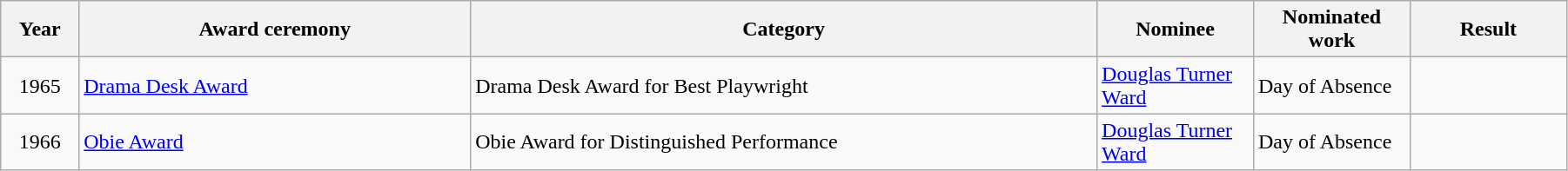<table class="wikitable" width="95%">
<tr>
<th width="5%">Year</th>
<th width="25%">Award ceremony</th>
<th width="40%">Category</th>
<th width="10%">Nominee</th>
<th width="10%">Nominated work</th>
<th width="10%">Result</th>
</tr>
<tr>
<td rowspan="1" align="center">1965</td>
<td rowspan="1"><a href='#'>Drama Desk Award</a></td>
<td>Drama Desk Award for Best Playwright</td>
<td><a href='#'>Douglas Turner Ward</a></td>
<td>Day of Absence</td>
<td></td>
</tr>
<tr>
<td align="center">1966</td>
<td colspan="1"><a href='#'>Obie Award</a></td>
<td>Obie Award for Distinguished Performance</td>
<td><a href='#'>Douglas Turner Ward</a></td>
<td>Day of Absence</td>
<td></td>
</tr>
</table>
